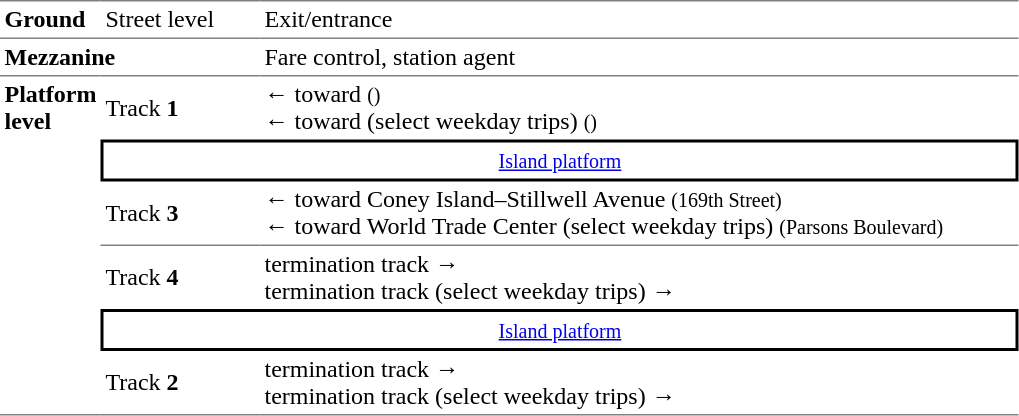<table border=0 cellspacing=0 cellpadding=3>
<tr>
<td style="border-top:solid 1px gray;" width=50><strong>Ground</strong></td>
<td style="border-top:solid 1px gray;" width=100>Street level</td>
<td style="border-top:solid 1px gray;" width=500>Exit/entrance</td>
</tr>
<tr>
<td style="border-top:solid 1px gray;" colspan=2><strong>Mezzanine</strong></td>
<td style="border-top:solid 1px gray;">Fare control, station agent<br></td>
</tr>
<tr>
<td style="border-top:solid 1px gray;border-bottom:solid 1px gray;vertical-align:top;" rowspan=6><strong>Platform<br>level</strong></td>
<td style="border-top:solid 1px gray;">Track <strong>1</strong></td>
<td style="border-top:solid 1px gray;">←   toward  <small>()</small><br>←  toward  (select weekday trips) <small>()</small></td>
</tr>
<tr>
<td style="border-top:solid 2px black;border-right:solid 2px black;border-left:solid 2px black;border-bottom:solid 2px black;text-align:center;" colspan=2><small><a href='#'>Island platform</a> </small></td>
</tr>
<tr>
<td style="border-bottom:solid 1px gray;">Track <strong>3</strong></td>
<td style="border-bottom:solid 1px gray;">←  toward Coney Island–Stillwell Avenue <small>(169th Street)</small><br>←  toward World Trade Center (select weekday trips) <small>(Parsons Boulevard)</small></td>
</tr>
<tr>
<td>Track <strong>4</strong></td>
<td>  termination track →<br>  termination track (select weekday trips) →</td>
</tr>
<tr>
<td style="border-top:solid 2px black;border-right:solid 2px black;border-left:solid 2px black;border-bottom:solid 2px black;text-align:center;" colspan=2><small><a href='#'>Island platform</a> </small></td>
</tr>
<tr>
<td style="border-bottom:solid 1px gray;">Track <strong>2</strong></td>
<td style="border-bottom:solid 1px gray;">  termination track →<br>  termination track (select weekday trips) →</td>
</tr>
</table>
